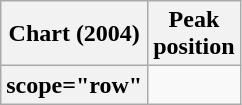<table class="wikitable plainrowheaders sortable">
<tr>
<th scope="col">Chart (2004)</th>
<th scope="col">Peak<br>position</th>
</tr>
<tr>
<th>scope="row" </th>
</tr>
</table>
